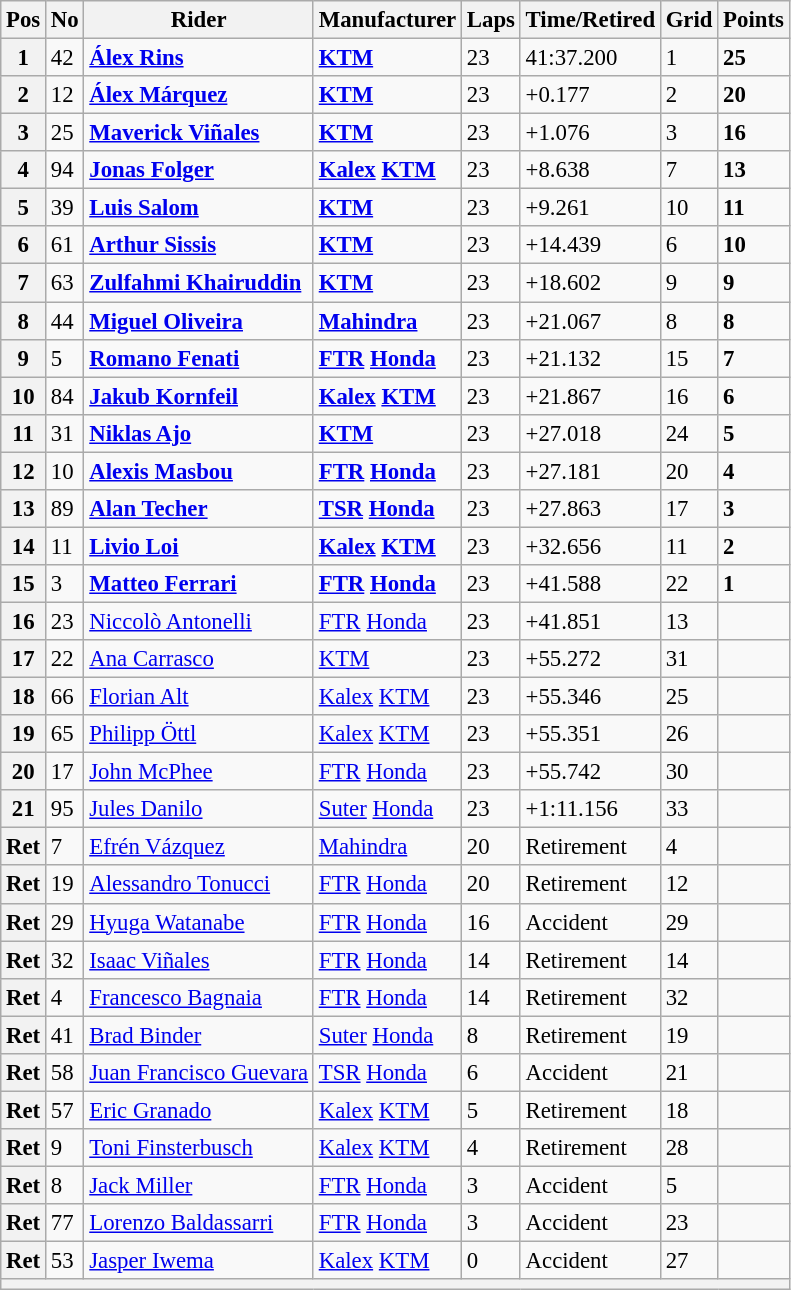<table class="wikitable" style="font-size: 95%;">
<tr>
<th>Pos</th>
<th>No</th>
<th>Rider</th>
<th>Manufacturer</th>
<th>Laps</th>
<th>Time/Retired</th>
<th>Grid</th>
<th>Points</th>
</tr>
<tr>
<th>1</th>
<td>42</td>
<td> <strong><a href='#'>Álex Rins</a></strong></td>
<td><strong><a href='#'>KTM</a></strong></td>
<td>23</td>
<td>41:37.200</td>
<td>1</td>
<td><strong>25</strong></td>
</tr>
<tr>
<th>2</th>
<td>12</td>
<td> <strong><a href='#'>Álex Márquez</a></strong></td>
<td><strong><a href='#'>KTM</a></strong></td>
<td>23</td>
<td>+0.177</td>
<td>2</td>
<td><strong>20</strong></td>
</tr>
<tr>
<th>3</th>
<td>25</td>
<td> <strong><a href='#'>Maverick Viñales</a></strong></td>
<td><strong><a href='#'>KTM</a></strong></td>
<td>23</td>
<td>+1.076</td>
<td>3</td>
<td><strong>16</strong></td>
</tr>
<tr>
<th>4</th>
<td>94</td>
<td> <strong><a href='#'>Jonas Folger</a></strong></td>
<td><strong><a href='#'>Kalex</a> <a href='#'>KTM</a></strong></td>
<td>23</td>
<td>+8.638</td>
<td>7</td>
<td><strong>13</strong></td>
</tr>
<tr>
<th>5</th>
<td>39</td>
<td> <strong><a href='#'>Luis Salom</a></strong></td>
<td><strong><a href='#'>KTM</a></strong></td>
<td>23</td>
<td>+9.261</td>
<td>10</td>
<td><strong>11</strong></td>
</tr>
<tr>
<th>6</th>
<td>61</td>
<td> <strong><a href='#'>Arthur Sissis</a></strong></td>
<td><strong><a href='#'>KTM</a></strong></td>
<td>23</td>
<td>+14.439</td>
<td>6</td>
<td><strong>10</strong></td>
</tr>
<tr>
<th>7</th>
<td>63</td>
<td> <strong><a href='#'>Zulfahmi Khairuddin</a></strong></td>
<td><strong><a href='#'>KTM</a></strong></td>
<td>23</td>
<td>+18.602</td>
<td>9</td>
<td><strong>9</strong></td>
</tr>
<tr>
<th>8</th>
<td>44</td>
<td> <strong><a href='#'>Miguel Oliveira</a></strong></td>
<td><strong><a href='#'>Mahindra</a></strong></td>
<td>23</td>
<td>+21.067</td>
<td>8</td>
<td><strong>8</strong></td>
</tr>
<tr>
<th>9</th>
<td>5</td>
<td> <strong><a href='#'>Romano Fenati</a></strong></td>
<td><strong><a href='#'>FTR</a> <a href='#'>Honda</a></strong></td>
<td>23</td>
<td>+21.132</td>
<td>15</td>
<td><strong>7</strong></td>
</tr>
<tr>
<th>10</th>
<td>84</td>
<td> <strong><a href='#'>Jakub Kornfeil</a></strong></td>
<td><strong><a href='#'>Kalex</a> <a href='#'>KTM</a></strong></td>
<td>23</td>
<td>+21.867</td>
<td>16</td>
<td><strong>6</strong></td>
</tr>
<tr>
<th>11</th>
<td>31</td>
<td> <strong><a href='#'>Niklas Ajo</a></strong></td>
<td><strong><a href='#'>KTM</a></strong></td>
<td>23</td>
<td>+27.018</td>
<td>24</td>
<td><strong>5</strong></td>
</tr>
<tr>
<th>12</th>
<td>10</td>
<td> <strong><a href='#'>Alexis Masbou</a></strong></td>
<td><strong><a href='#'>FTR</a> <a href='#'>Honda</a></strong></td>
<td>23</td>
<td>+27.181</td>
<td>20</td>
<td><strong>4</strong></td>
</tr>
<tr>
<th>13</th>
<td>89</td>
<td> <strong><a href='#'>Alan Techer</a></strong></td>
<td><strong><a href='#'>TSR</a> <a href='#'>Honda</a></strong></td>
<td>23</td>
<td>+27.863</td>
<td>17</td>
<td><strong>3</strong></td>
</tr>
<tr>
<th>14</th>
<td>11</td>
<td> <strong><a href='#'>Livio Loi</a></strong></td>
<td><strong><a href='#'>Kalex</a> <a href='#'>KTM</a></strong></td>
<td>23</td>
<td>+32.656</td>
<td>11</td>
<td><strong>2</strong></td>
</tr>
<tr>
<th>15</th>
<td>3</td>
<td> <strong><a href='#'>Matteo Ferrari</a></strong></td>
<td><strong><a href='#'>FTR</a> <a href='#'>Honda</a></strong></td>
<td>23</td>
<td>+41.588</td>
<td>22</td>
<td><strong>1</strong></td>
</tr>
<tr>
<th>16</th>
<td>23</td>
<td> <a href='#'>Niccolò Antonelli</a></td>
<td><a href='#'>FTR</a> <a href='#'>Honda</a></td>
<td>23</td>
<td>+41.851</td>
<td>13</td>
<td></td>
</tr>
<tr>
<th>17</th>
<td>22</td>
<td> <a href='#'>Ana Carrasco</a></td>
<td><a href='#'>KTM</a></td>
<td>23</td>
<td>+55.272</td>
<td>31</td>
<td></td>
</tr>
<tr>
<th>18</th>
<td>66</td>
<td> <a href='#'>Florian Alt</a></td>
<td><a href='#'>Kalex</a> <a href='#'>KTM</a></td>
<td>23</td>
<td>+55.346</td>
<td>25</td>
<td></td>
</tr>
<tr>
<th>19</th>
<td>65</td>
<td> <a href='#'>Philipp Öttl</a></td>
<td><a href='#'>Kalex</a> <a href='#'>KTM</a></td>
<td>23</td>
<td>+55.351</td>
<td>26</td>
<td></td>
</tr>
<tr>
<th>20</th>
<td>17</td>
<td> <a href='#'>John McPhee</a></td>
<td><a href='#'>FTR</a> <a href='#'>Honda</a></td>
<td>23</td>
<td>+55.742</td>
<td>30</td>
<td></td>
</tr>
<tr>
<th>21</th>
<td>95</td>
<td> <a href='#'>Jules Danilo</a></td>
<td><a href='#'>Suter</a> <a href='#'>Honda</a></td>
<td>23</td>
<td>+1:11.156</td>
<td>33</td>
<td></td>
</tr>
<tr>
<th>Ret</th>
<td>7</td>
<td> <a href='#'>Efrén Vázquez</a></td>
<td><a href='#'>Mahindra</a></td>
<td>20</td>
<td>Retirement</td>
<td>4</td>
<td></td>
</tr>
<tr>
<th>Ret</th>
<td>19</td>
<td> <a href='#'>Alessandro Tonucci</a></td>
<td><a href='#'>FTR</a> <a href='#'>Honda</a></td>
<td>20</td>
<td>Retirement</td>
<td>12</td>
<td></td>
</tr>
<tr>
<th>Ret</th>
<td>29</td>
<td> <a href='#'>Hyuga Watanabe</a></td>
<td><a href='#'>FTR</a> <a href='#'>Honda</a></td>
<td>16</td>
<td>Accident</td>
<td>29</td>
<td></td>
</tr>
<tr>
<th>Ret</th>
<td>32</td>
<td> <a href='#'>Isaac Viñales</a></td>
<td><a href='#'>FTR</a> <a href='#'>Honda</a></td>
<td>14</td>
<td>Retirement</td>
<td>14</td>
<td></td>
</tr>
<tr>
<th>Ret</th>
<td>4</td>
<td> <a href='#'>Francesco Bagnaia</a></td>
<td><a href='#'>FTR</a> <a href='#'>Honda</a></td>
<td>14</td>
<td>Retirement</td>
<td>32</td>
<td></td>
</tr>
<tr>
<th>Ret</th>
<td>41</td>
<td> <a href='#'>Brad Binder</a></td>
<td><a href='#'>Suter</a> <a href='#'>Honda</a></td>
<td>8</td>
<td>Retirement</td>
<td>19</td>
<td></td>
</tr>
<tr>
<th>Ret</th>
<td>58</td>
<td> <a href='#'>Juan Francisco Guevara</a></td>
<td><a href='#'>TSR</a> <a href='#'>Honda</a></td>
<td>6</td>
<td>Accident</td>
<td>21</td>
<td></td>
</tr>
<tr>
<th>Ret</th>
<td>57</td>
<td> <a href='#'>Eric Granado</a></td>
<td><a href='#'>Kalex</a> <a href='#'>KTM</a></td>
<td>5</td>
<td>Retirement</td>
<td>18</td>
<td></td>
</tr>
<tr>
<th>Ret</th>
<td>9</td>
<td> <a href='#'>Toni Finsterbusch</a></td>
<td><a href='#'>Kalex</a> <a href='#'>KTM</a></td>
<td>4</td>
<td>Retirement</td>
<td>28</td>
<td></td>
</tr>
<tr>
<th>Ret</th>
<td>8</td>
<td> <a href='#'>Jack Miller</a></td>
<td><a href='#'>FTR</a> <a href='#'>Honda</a></td>
<td>3</td>
<td>Accident</td>
<td>5</td>
<td></td>
</tr>
<tr>
<th>Ret</th>
<td>77</td>
<td> <a href='#'>Lorenzo Baldassarri</a></td>
<td><a href='#'>FTR</a> <a href='#'>Honda</a></td>
<td>3</td>
<td>Accident</td>
<td>23</td>
<td></td>
</tr>
<tr>
<th>Ret</th>
<td>53</td>
<td> <a href='#'>Jasper Iwema</a></td>
<td><a href='#'>Kalex</a> <a href='#'>KTM</a></td>
<td>0</td>
<td>Accident</td>
<td>27</td>
<td></td>
</tr>
<tr>
<th colspan=8></th>
</tr>
</table>
